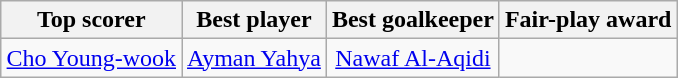<table class="wikitable" style="text-align: center; margin: 0 auto;">
<tr>
<th>Top scorer</th>
<th>Best player</th>
<th>Best goalkeeper</th>
<th>Fair-play award</th>
</tr>
<tr>
<td> <a href='#'>Cho Young-wook</a></td>
<td> <a href='#'>Ayman Yahya</a></td>
<td> <a href='#'>Nawaf Al-Aqidi</a></td>
<td></td>
</tr>
</table>
